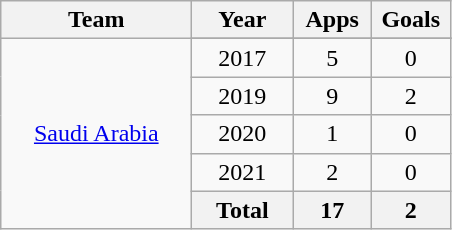<table class="wikitable" style="text-align: center;">
<tr>
<th width="120">Team</th>
<th width="60">Year</th>
<th width="45">Apps</th>
<th width="45">Goals</th>
</tr>
<tr>
<td rowspan=10><a href='#'>Saudi Arabia</a></td>
</tr>
<tr>
<td>2017</td>
<td>5</td>
<td>0</td>
</tr>
<tr>
<td>2019</td>
<td>9</td>
<td>2</td>
</tr>
<tr>
<td>2020</td>
<td>1</td>
<td>0</td>
</tr>
<tr>
<td>2021</td>
<td>2</td>
<td>0</td>
</tr>
<tr>
<th>Total</th>
<th>17</th>
<th>2</th>
</tr>
</table>
